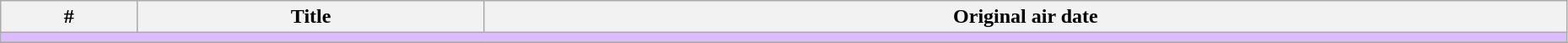<table class="wikitable" width="98%">
<tr>
<th>#</th>
<th>Title</th>
<th>Original air date</th>
</tr>
<tr>
<td colspan="150" bgcolor="#DCBCFF"></td>
</tr>
<tr>
</tr>
</table>
